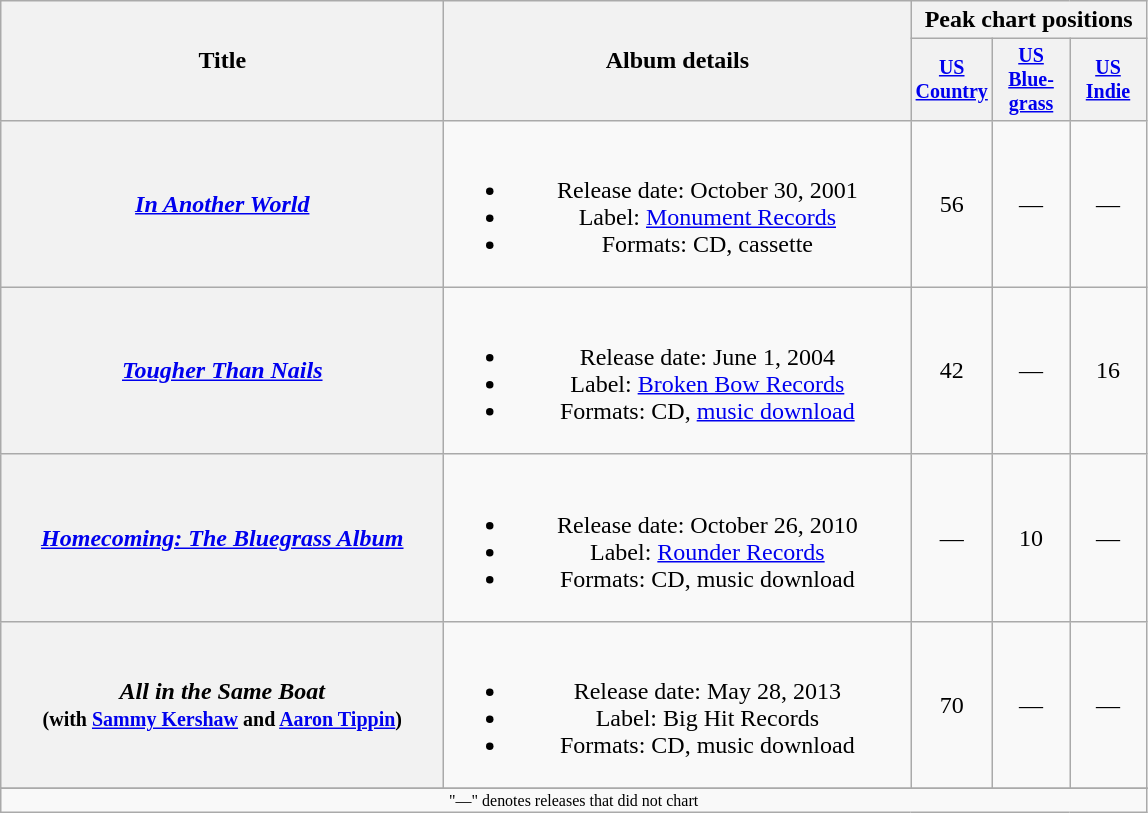<table class="wikitable plainrowheaders" style="text-align:center;">
<tr>
<th rowspan="2" style="width:18em;">Title</th>
<th rowspan="2" style="width:19em;">Album details</th>
<th colspan="3">Peak chart positions</th>
</tr>
<tr style="font-size:smaller;">
<th width="45"><a href='#'>US Country</a><br></th>
<th width="45"><a href='#'>US Blue-<br>grass</a><br></th>
<th width="45"><a href='#'>US<br>Indie</a><br></th>
</tr>
<tr>
<th scope="row"><em><a href='#'>In Another World</a></em></th>
<td><br><ul><li>Release date: October 30, 2001</li><li>Label: <a href='#'>Monument Records</a></li><li>Formats: CD, cassette</li></ul></td>
<td>56</td>
<td>—</td>
<td>—</td>
</tr>
<tr>
<th scope="row"><em><a href='#'>Tougher Than Nails</a></em></th>
<td><br><ul><li>Release date: June 1, 2004</li><li>Label: <a href='#'>Broken Bow Records</a></li><li>Formats: CD, <a href='#'>music download</a></li></ul></td>
<td>42</td>
<td>—</td>
<td>16</td>
</tr>
<tr>
<th scope="row"><em><a href='#'>Homecoming: The Bluegrass Album</a></em></th>
<td><br><ul><li>Release date: October 26, 2010</li><li>Label: <a href='#'>Rounder Records</a></li><li>Formats: CD, music download</li></ul></td>
<td>—</td>
<td>10</td>
<td>—</td>
</tr>
<tr>
<th scope="row"><em>All in the Same Boat</em><br><small>(with <a href='#'>Sammy Kershaw</a> and <a href='#'>Aaron Tippin</a>)</small></th>
<td><br><ul><li>Release date: May 28, 2013</li><li>Label: Big Hit Records</li><li>Formats: CD, music download</li></ul></td>
<td>70</td>
<td>—</td>
<td>—</td>
</tr>
<tr>
</tr>
<tr>
<td colspan="5" style="font-size:8pt">"—" denotes releases that did not chart</td>
</tr>
</table>
